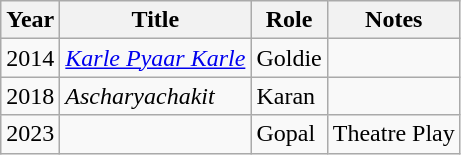<table class="wikitable">
<tr>
<th>Year</th>
<th>Title</th>
<th>Role</th>
<th>Notes</th>
</tr>
<tr>
<td>2014</td>
<td><em><a href='#'>Karle Pyaar Karle</a></em></td>
<td>Goldie</td>
<td></td>
</tr>
<tr>
<td>2018</td>
<td><em>Ascharyachakit</em></td>
<td>Karan</td>
<td></td>
</tr>
<tr>
<td>2023</td>
<td></td>
<td>Gopal</td>
<td>Theatre Play</td>
</tr>
</table>
